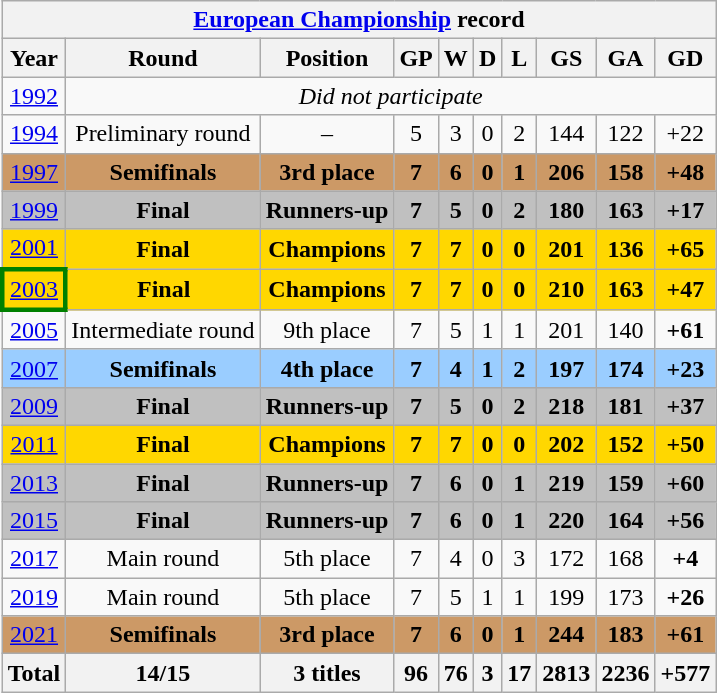<table class="wikitable" style="text-align: center;">
<tr>
<th colspan=10><a href='#'>European Championship</a> record</th>
</tr>
<tr>
<th>Year</th>
<th>Round</th>
<th>Position</th>
<th>GP</th>
<th>W</th>
<th>D</th>
<th>L</th>
<th>GS</th>
<th>GA</th>
<th>GD</th>
</tr>
<tr>
<td> <a href='#'>1992</a></td>
<td colspan=9><em>Did not participate</em></td>
</tr>
<tr>
<td> <a href='#'>1994</a></td>
<td>Preliminary round</td>
<td>–</td>
<td>5</td>
<td>3</td>
<td>0</td>
<td>2</td>
<td>144</td>
<td>122</td>
<td>+22</td>
</tr>
<tr bgcolor=#cc9966>
<td> <a href='#'>1997</a></td>
<td><strong>Semifinals</strong></td>
<td><strong>3rd place</strong></td>
<td><strong>7</strong></td>
<td><strong>6</strong></td>
<td><strong>0</strong></td>
<td><strong>1</strong></td>
<td><strong>206</strong></td>
<td><strong>158</strong></td>
<td><strong>+48</strong></td>
</tr>
<tr bgcolor=silver>
<td> <a href='#'>1999</a></td>
<td><strong>Final</strong></td>
<td><strong>Runners-up</strong></td>
<td><strong>7</strong></td>
<td><strong>5</strong></td>
<td><strong>0</strong></td>
<td><strong>2</strong></td>
<td><strong>180</strong></td>
<td><strong>163</strong></td>
<td><strong>+17</strong></td>
</tr>
<tr bgcolor=gold>
<td> <a href='#'>2001</a></td>
<td><strong>Final</strong></td>
<td><strong>Champions</strong></td>
<td><strong>7</strong></td>
<td><strong>7</strong></td>
<td><strong>0</strong></td>
<td><strong>0</strong></td>
<td><strong>201</strong></td>
<td><strong>136</strong></td>
<td><strong>+65</strong></td>
</tr>
<tr bgcolor=gold>
<td style="border: 3px solid green"> <a href='#'>2003</a></td>
<td><strong>Final</strong></td>
<td><strong>Champions</strong></td>
<td><strong>7</strong></td>
<td><strong>7</strong></td>
<td><strong>0</strong></td>
<td><strong>0</strong></td>
<td><strong>210</strong></td>
<td><strong>163</strong></td>
<td><strong>+47</strong></td>
</tr>
<tr>
<td> <a href='#'>2005</a></td>
<td>Intermediate round</td>
<td>9th place</td>
<td>7</td>
<td>5</td>
<td>1</td>
<td>1</td>
<td>201</td>
<td>140</td>
<td><strong>+61</strong></td>
</tr>
<tr bgcolor=#9acdff>
<td> <a href='#'>2007</a></td>
<td><strong>Semifinals</strong></td>
<td><strong>4th place</strong></td>
<td><strong>7</strong></td>
<td><strong>4</strong></td>
<td><strong>1</strong></td>
<td><strong>2</strong></td>
<td><strong>197</strong></td>
<td><strong>174</strong></td>
<td><strong>+23</strong></td>
</tr>
<tr bgcolor=silver>
<td> <a href='#'>2009</a></td>
<td><strong>Final</strong></td>
<td><strong>Runners-up</strong></td>
<td><strong>7</strong></td>
<td><strong>5</strong></td>
<td><strong>0</strong></td>
<td><strong>2</strong></td>
<td><strong>218</strong></td>
<td><strong>181</strong></td>
<td><strong>+37</strong></td>
</tr>
<tr bgcolor=gold>
<td> <a href='#'>2011</a></td>
<td><strong>Final</strong></td>
<td><strong>Champions</strong></td>
<td><strong>7</strong></td>
<td><strong>7</strong></td>
<td><strong>0</strong></td>
<td><strong>0</strong></td>
<td><strong>202</strong></td>
<td><strong>152</strong></td>
<td><strong>+50</strong></td>
</tr>
<tr bgcolor=silver>
<td> <a href='#'>2013</a></td>
<td><strong>Final</strong></td>
<td><strong>Runners-up</strong></td>
<td><strong>7</strong></td>
<td><strong>6</strong></td>
<td><strong>0</strong></td>
<td><strong>1</strong></td>
<td><strong>219</strong></td>
<td><strong>159</strong></td>
<td><strong>+60</strong></td>
</tr>
<tr bgcolor=silver>
<td> <a href='#'>2015</a></td>
<td><strong>Final</strong></td>
<td><strong>Runners-up</strong></td>
<td><strong>7</strong></td>
<td><strong>6</strong></td>
<td><strong>0</strong></td>
<td><strong>1</strong></td>
<td><strong>220</strong></td>
<td><strong>164</strong></td>
<td><strong>+56</strong></td>
</tr>
<tr>
<td> <a href='#'>2017</a></td>
<td>Main round</td>
<td>5th place</td>
<td>7</td>
<td>4</td>
<td>0</td>
<td>3</td>
<td>172</td>
<td>168</td>
<td><strong>+4</strong></td>
</tr>
<tr>
<td> <a href='#'>2019</a></td>
<td>Main round</td>
<td>5th place</td>
<td>7</td>
<td>5</td>
<td>1</td>
<td>1</td>
<td>199</td>
<td>173</td>
<td><strong>+26</strong></td>
</tr>
<tr bgcolor=#cc9966>
<td> <a href='#'>2021</a></td>
<td><strong>Semifinals</strong></td>
<td><strong>3rd place</strong></td>
<td><strong>7</strong></td>
<td><strong>6</strong></td>
<td><strong>0</strong></td>
<td><strong>1</strong></td>
<td><strong>244</strong></td>
<td><strong>183</strong></td>
<td><strong>+61</strong></td>
</tr>
<tr>
<th>Total</th>
<th>14/15</th>
<th>3 titles</th>
<th>96</th>
<th>76</th>
<th>3</th>
<th>17</th>
<th>2813</th>
<th>2236</th>
<th>+577</th>
</tr>
</table>
